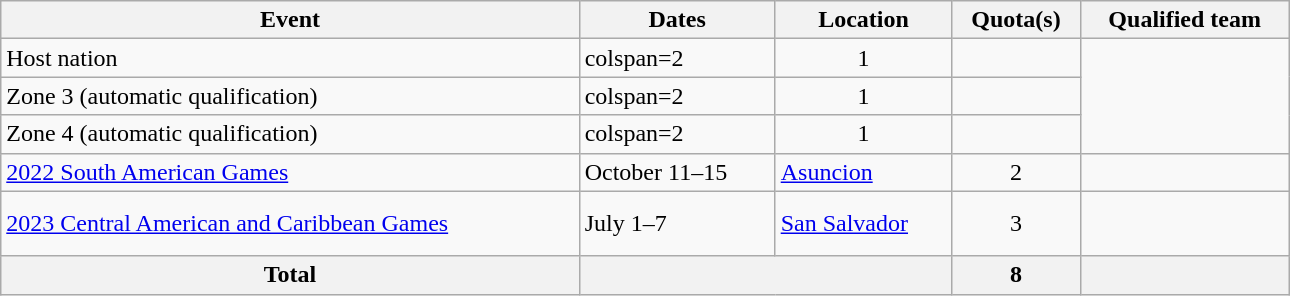<table class="wikitable" width=860>
<tr>
<th>Event</th>
<th>Dates</th>
<th>Location</th>
<th>Quota(s)</th>
<th>Qualified team</th>
</tr>
<tr>
<td>Host nation</td>
<td>colspan=2 </td>
<td align=center>1</td>
<td></td>
</tr>
<tr>
<td>Zone 3 (automatic qualification)</td>
<td>colspan=2 </td>
<td align=center>1</td>
<td></td>
</tr>
<tr>
<td>Zone 4 (automatic qualification)</td>
<td>colspan=2 </td>
<td align=center>1</td>
<td></td>
</tr>
<tr>
<td><a href='#'>2022 South American Games</a></td>
<td>October 11–15</td>
<td> <a href='#'>Asuncion</a></td>
<td align=center>2</td>
<td><br></td>
</tr>
<tr>
<td><a href='#'>2023 Central American and Caribbean Games</a></td>
<td>July 1–7</td>
<td> <a href='#'>San Salvador</a></td>
<td align=center>3</td>
<td><br><br></td>
</tr>
<tr>
<th>Total</th>
<th colspan="2"></th>
<th>8</th>
<th></th>
</tr>
</table>
